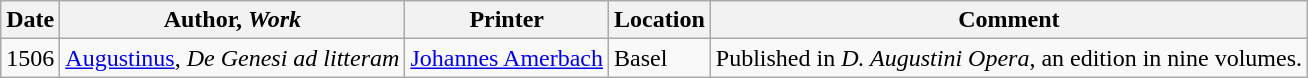<table class="wikitable sortable">
<tr>
<th>Date</th>
<th>Author, <em>Work</em></th>
<th>Printer</th>
<th>Location</th>
<th class=unsortable>Comment</th>
</tr>
<tr>
<td>1506</td>
<td><a href='#'>Augustinus</a>, <em>De Genesi ad litteram</em></td>
<td><a href='#'>Johannes Amerbach</a></td>
<td>Basel</td>
<td>Published in <em>D. Augustini Opera</em>, an edition in nine volumes.</td>
</tr>
</table>
